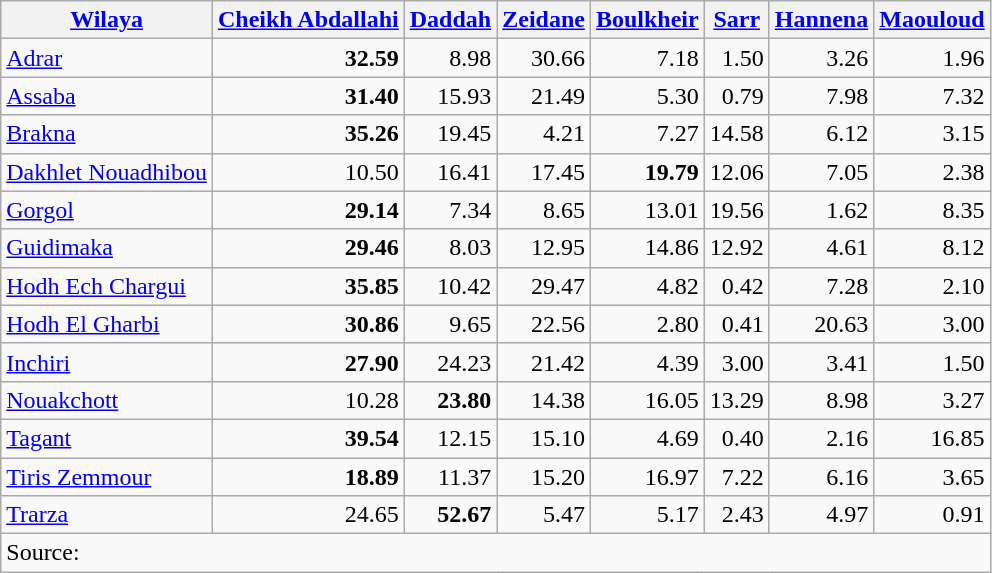<table class="wikitable sortable" style=text-align:right>
<tr>
<th><a href='#'>Wilaya</a></th>
<th><a href='#'>Cheikh Abdallahi</a></th>
<th><a href='#'>Daddah</a></th>
<th><a href='#'>Zeidane</a></th>
<th><a href='#'>Boulkheir</a></th>
<th><a href='#'>Sarr</a></th>
<th><a href='#'>Hannena</a></th>
<th><a href='#'>Maouloud</a></th>
</tr>
<tr>
<td align="left"><a href='#'>Adrar</a></td>
<td><strong>32.59</strong></td>
<td>8.98</td>
<td>30.66</td>
<td>7.18</td>
<td>1.50</td>
<td>3.26</td>
<td>1.96</td>
</tr>
<tr>
<td align="left"><a href='#'>Assaba</a></td>
<td><strong>31.40</strong></td>
<td>15.93</td>
<td>21.49</td>
<td>5.30</td>
<td>0.79</td>
<td>7.98</td>
<td>7.32</td>
</tr>
<tr>
<td align="left"><a href='#'>Brakna</a></td>
<td><strong>35.26</strong></td>
<td>19.45</td>
<td>4.21</td>
<td>7.27</td>
<td>14.58</td>
<td>6.12</td>
<td>3.15</td>
</tr>
<tr>
<td align="left"><a href='#'>Dakhlet Nouadhibou</a></td>
<td>10.50</td>
<td>16.41</td>
<td>17.45</td>
<td><strong>19.79</strong></td>
<td>12.06</td>
<td>7.05</td>
<td>2.38</td>
</tr>
<tr>
<td align="left"><a href='#'>Gorgol</a></td>
<td><strong>29.14</strong></td>
<td>7.34</td>
<td>8.65</td>
<td>13.01</td>
<td>19.56</td>
<td>1.62</td>
<td>8.35</td>
</tr>
<tr>
<td align="left"><a href='#'>Guidimaka</a></td>
<td><strong>29.46</strong></td>
<td>8.03</td>
<td>12.95</td>
<td>14.86</td>
<td>12.92</td>
<td>4.61</td>
<td>8.12</td>
</tr>
<tr>
<td align="left"><a href='#'>Hodh Ech Chargui</a></td>
<td><strong>35.85</strong></td>
<td>10.42</td>
<td>29.47</td>
<td>4.82</td>
<td>0.42</td>
<td>7.28</td>
<td>2.10</td>
</tr>
<tr>
<td align="left"><a href='#'>Hodh El Gharbi</a></td>
<td><strong>30.86</strong></td>
<td>9.65</td>
<td>22.56</td>
<td>2.80</td>
<td>0.41</td>
<td>20.63</td>
<td>3.00</td>
</tr>
<tr>
<td align="left"><a href='#'>Inchiri</a></td>
<td><strong>27.90</strong></td>
<td>24.23</td>
<td>21.42</td>
<td>4.39</td>
<td>3.00</td>
<td>3.41</td>
<td>1.50</td>
</tr>
<tr>
<td align="left"><a href='#'>Nouakchott</a></td>
<td>10.28</td>
<td><strong>23.80</strong></td>
<td>14.38</td>
<td>16.05</td>
<td>13.29</td>
<td>8.98</td>
<td>3.27</td>
</tr>
<tr>
<td align="left"><a href='#'>Tagant</a></td>
<td><strong>39.54</strong></td>
<td>12.15</td>
<td>15.10</td>
<td>4.69</td>
<td>0.40</td>
<td>2.16</td>
<td>16.85</td>
</tr>
<tr>
<td align="left"><a href='#'>Tiris Zemmour</a></td>
<td><strong>18.89</strong></td>
<td>11.37</td>
<td>15.20</td>
<td>16.97</td>
<td>7.22</td>
<td>6.16</td>
<td>3.65</td>
</tr>
<tr>
<td align="left"><a href='#'>Trarza</a></td>
<td>24.65</td>
<td><strong>52.67</strong></td>
<td>5.47</td>
<td>5.17</td>
<td>2.43</td>
<td>4.97</td>
<td>0.91</td>
</tr>
<tr class=sortbottom>
<td colspan=8 align="left">Source: </td>
</tr>
</table>
